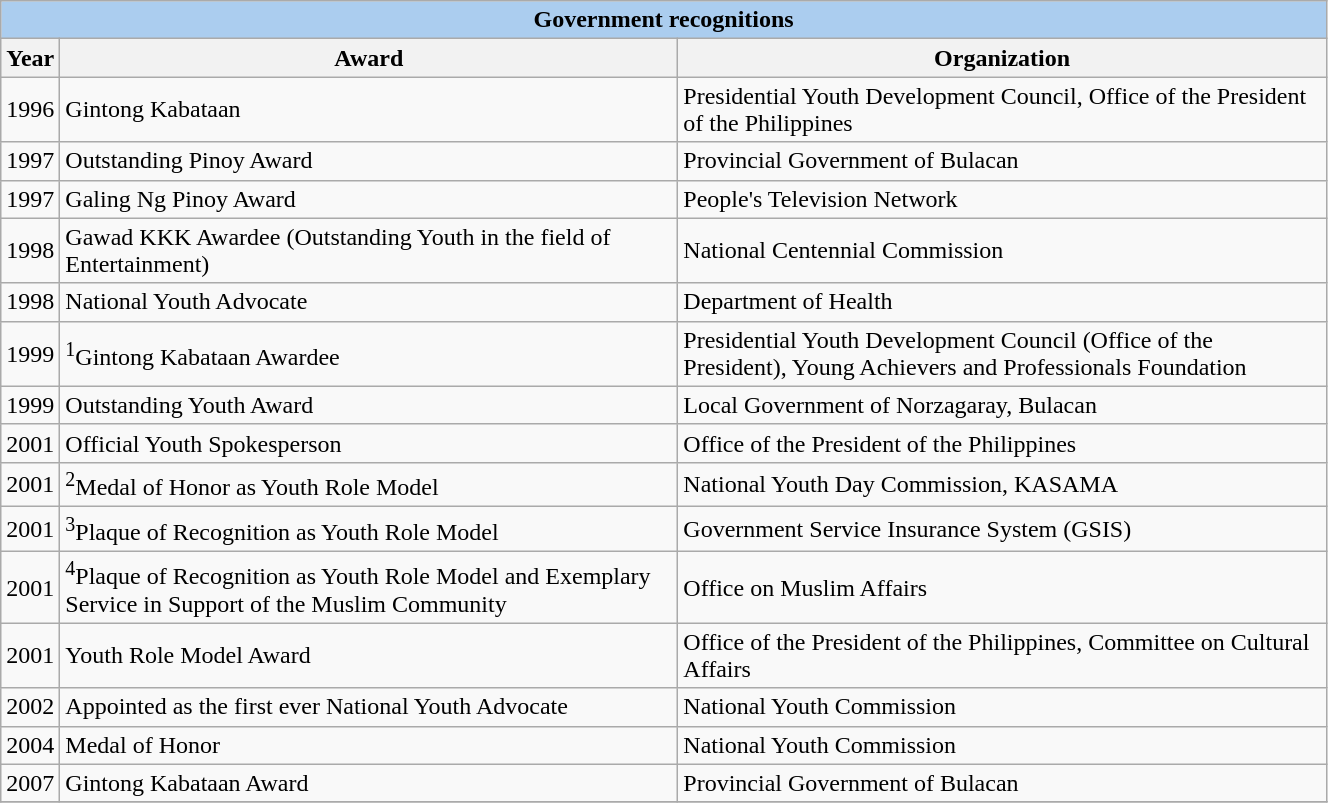<table width="70%" class="wikitable sortable">
<tr>
<th colspan="3" - style="background:#abcdef;" align="center">Government recognitions</th>
</tr>
<tr>
<th>Year</th>
<th>Award</th>
<th>Organization</th>
</tr>
<tr>
<td>1996</td>
<td>Gintong Kabataan</td>
<td>Presidential Youth Development Council, Office of the President of the Philippines</td>
</tr>
<tr>
<td>1997</td>
<td>Outstanding Pinoy Award</td>
<td>Provincial Government of Bulacan</td>
</tr>
<tr>
<td>1997</td>
<td>Galing Ng Pinoy Award</td>
<td>People's Television Network</td>
</tr>
<tr>
<td>1998</td>
<td>Gawad KKK Awardee (Outstanding Youth in the field of Entertainment)</td>
<td>National Centennial Commission</td>
</tr>
<tr>
<td>1998</td>
<td>National Youth Advocate</td>
<td>Department of Health</td>
</tr>
<tr>
<td>1999</td>
<td><sup>1</sup>Gintong Kabataan Awardee</td>
<td>Presidential Youth Development Council (Office of the President), Young Achievers and Professionals Foundation</td>
</tr>
<tr>
<td>1999</td>
<td>Outstanding Youth Award</td>
<td>Local Government of Norzagaray, Bulacan</td>
</tr>
<tr>
<td>2001</td>
<td>Official Youth Spokesperson</td>
<td>Office of the President of the Philippines</td>
</tr>
<tr>
<td>2001</td>
<td><sup>2</sup>Medal of Honor as Youth Role Model</td>
<td>National Youth Day Commission, KASAMA</td>
</tr>
<tr>
<td>2001</td>
<td><sup>3</sup>Plaque of Recognition as Youth Role Model</td>
<td>Government Service Insurance System (GSIS)</td>
</tr>
<tr>
<td>2001</td>
<td><sup>4</sup>Plaque of Recognition as Youth Role Model and Exemplary Service in Support of the Muslim Community</td>
<td>Office on Muslim Affairs</td>
</tr>
<tr>
<td>2001</td>
<td>Youth Role Model Award</td>
<td>Office of the President of the Philippines, Committee on Cultural Affairs</td>
</tr>
<tr>
<td>2002</td>
<td>Appointed as the first ever National Youth Advocate</td>
<td>National Youth Commission</td>
</tr>
<tr>
<td>2004</td>
<td>Medal of Honor</td>
<td>National Youth Commission</td>
</tr>
<tr>
<td>2007</td>
<td>Gintong Kabataan Award</td>
<td>Provincial Government of Bulacan</td>
</tr>
<tr>
</tr>
</table>
